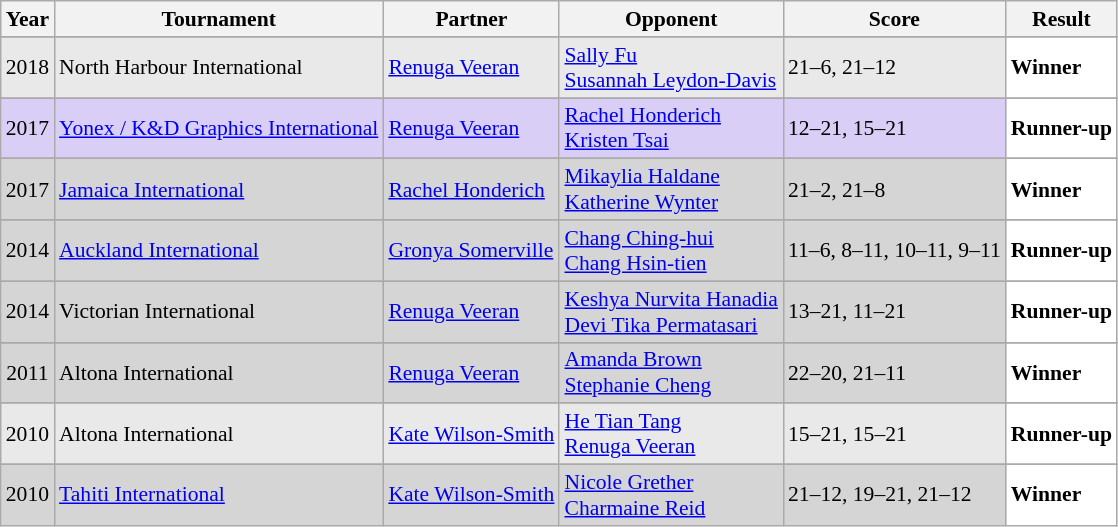<table class="sortable wikitable" style="font-size: 90%;">
<tr>
<th>Year</th>
<th>Tournament</th>
<th>Partner</th>
<th>Opponent</th>
<th>Score</th>
<th>Result</th>
</tr>
<tr>
</tr>
<tr style="background:#E9E9E9">
<td align="center">2018</td>
<td align="left">North Harbour International</td>
<td align="left"> <a href='#'>Renuga Veeran</a></td>
<td align="left"> <a href='#'>Sally Fu</a><br> <a href='#'>Susannah Leydon-Davis</a></td>
<td align="left">21–6, 21–12</td>
<td style="text-align:left; background:white"> <strong>Winner</strong></td>
</tr>
<tr>
</tr>
<tr style="background:#D8CEF6">
<td align="center">2017</td>
<td align="left"><a href='#'>Yonex / K&D Graphics International</a></td>
<td align="left"> <a href='#'>Renuga Veeran</a></td>
<td align="left"> <a href='#'>Rachel Honderich</a><br> <a href='#'>Kristen Tsai</a></td>
<td align="left">12–21, 15–21</td>
<td style="text-align:left; background:white"> <strong>Runner-up</strong></td>
</tr>
<tr>
</tr>
<tr style="background:#D5D5D5">
<td align="center">2017</td>
<td align="left"><a href='#'>Jamaica International</a></td>
<td align="left"> <a href='#'>Rachel Honderich</a></td>
<td align="left"> <a href='#'>Mikaylia Haldane</a><br> <a href='#'>Katherine Wynter</a></td>
<td align="left">21–2, 21–8</td>
<td style="text-align:left; background:white"> <strong>Winner</strong></td>
</tr>
<tr>
</tr>
<tr style="background:#D5D5D5">
<td align="center">2014</td>
<td align="left"><a href='#'>Auckland International</a></td>
<td align="left"> <a href='#'>Gronya Somerville</a></td>
<td align="left"> <a href='#'>Chang Ching-hui</a><br> <a href='#'>Chang Hsin-tien</a></td>
<td align="left">11–6, 8–11, 10–11, 9–11</td>
<td style="text-align:left; background:white"> <strong>Runner-up</strong></td>
</tr>
<tr>
</tr>
<tr style="background:#D5D5D5">
<td align="center">2014</td>
<td align="left">Victorian International</td>
<td align="left"> <a href='#'>Renuga Veeran</a></td>
<td align="left"> <a href='#'>Keshya Nurvita Hanadia</a><br> <a href='#'>Devi Tika Permatasari</a></td>
<td align="left">13–21, 11–21</td>
<td style="text-align:left; background:white"> <strong>Runner-up</strong></td>
</tr>
<tr>
</tr>
<tr style="background:#D5D5D5">
<td align="center">2011</td>
<td align="left">Altona International</td>
<td align="left"> <a href='#'>Renuga Veeran</a></td>
<td align="left"> <a href='#'>Amanda Brown</a><br> <a href='#'>Stephanie Cheng</a></td>
<td align="left">22–20, 21–11</td>
<td style="text-align:left; background:white"> <strong>Winner</strong></td>
</tr>
<tr>
</tr>
<tr style="background:#E9E9E9">
<td align="center">2010</td>
<td align="left">Altona International</td>
<td align="left"> <a href='#'>Kate Wilson-Smith</a></td>
<td align="left"> <a href='#'>He Tian Tang</a><br> <a href='#'>Renuga Veeran</a></td>
<td align="left">15–21, 15–21</td>
<td style="text-align:left; background:white"> <strong>Runner-up</strong></td>
</tr>
<tr>
</tr>
<tr style="background:#D5D5D5">
<td align="center">2010</td>
<td align="left"><a href='#'>Tahiti International</a></td>
<td align="left"> <a href='#'>Kate Wilson-Smith</a></td>
<td align="left"> <a href='#'>Nicole Grether</a><br> <a href='#'>Charmaine Reid</a></td>
<td align="left">21–12, 19–21, 21–12</td>
<td style="text-align:left; background:white"> <strong>Winner</strong></td>
</tr>
</table>
